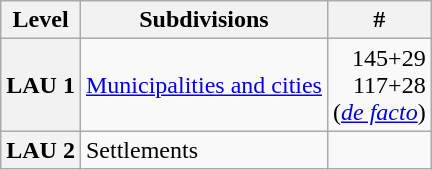<table class="wikitable">
<tr>
<th>Level</th>
<th>Subdivisions</th>
<th>#</th>
</tr>
<tr>
<th>LAU 1</th>
<td><a href='#'>Municipalities and cities</a><br></td>
<td align="right">145+29<br>117+28<br>(<em><a href='#'>de facto</a></em>)</td>
</tr>
<tr>
<th>LAU 2</th>
<td>Settlements<br></td>
<td align="right"></td>
</tr>
</table>
